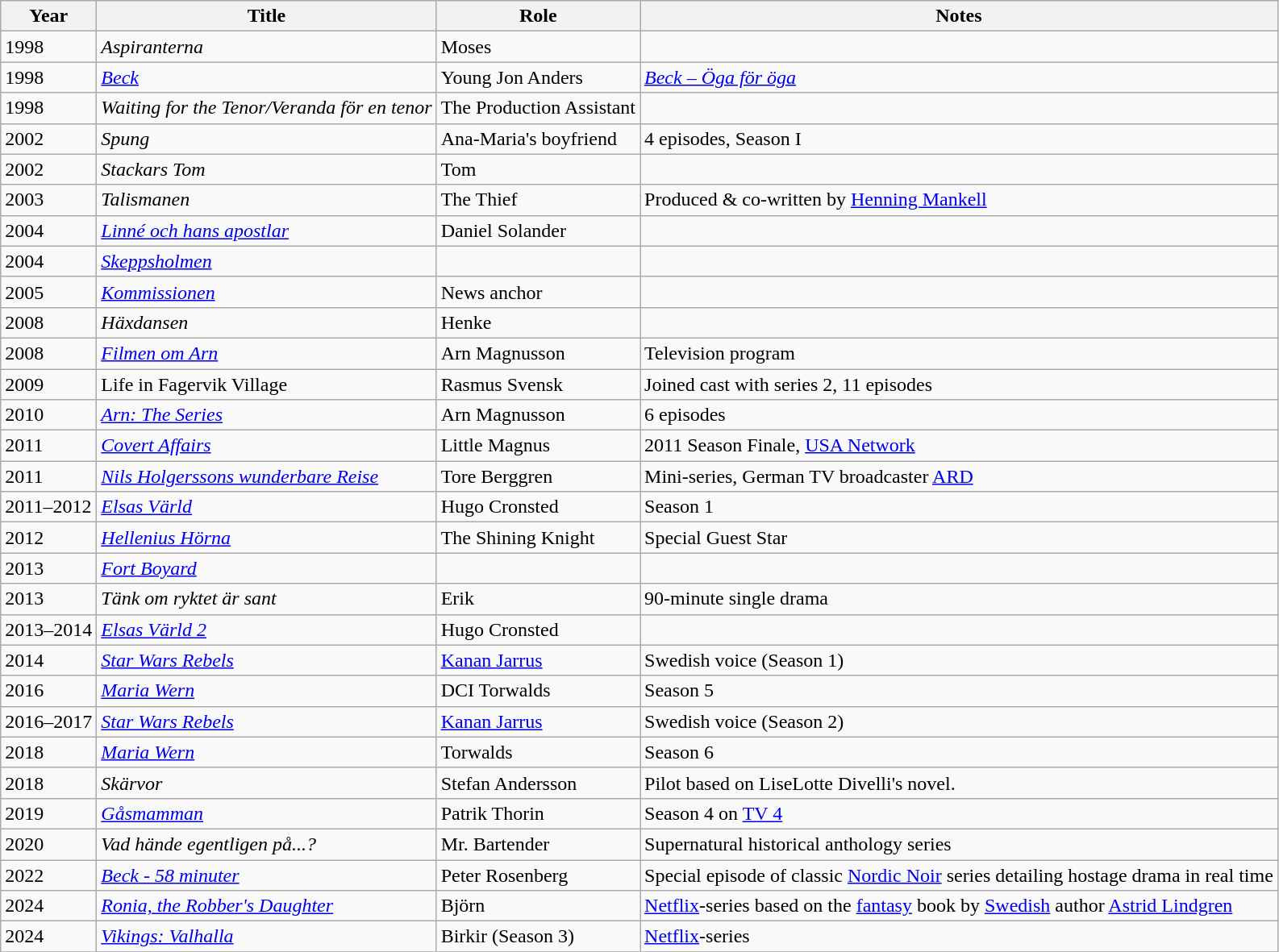<table class="wikitable sortable">
<tr>
<th>Year</th>
<th>Title</th>
<th>Role</th>
<th class="unsortable">Notes</th>
</tr>
<tr>
<td>1998</td>
<td><em>Aspiranterna</em></td>
<td>Moses</td>
<td></td>
</tr>
<tr>
<td>1998</td>
<td><em><a href='#'>Beck</a></em></td>
<td>Young Jon Anders</td>
<td><em><a href='#'>Beck – Öga för öga</a></em></td>
</tr>
<tr>
<td>1998</td>
<td><em>Waiting for the Tenor/Veranda för en tenor</em></td>
<td>The Production Assistant</td>
<td></td>
</tr>
<tr>
<td>2002</td>
<td><em>Spung</em></td>
<td>Ana-Maria's boyfriend</td>
<td>4 episodes, Season I</td>
</tr>
<tr>
<td>2002</td>
<td><em>Stackars Tom</em></td>
<td>Tom</td>
<td></td>
</tr>
<tr>
<td>2003</td>
<td><em>Talismanen</em></td>
<td>The Thief</td>
<td>Produced & co-written by <a href='#'>Henning Mankell</a></td>
</tr>
<tr>
<td>2004</td>
<td><em><a href='#'>Linné och hans apostlar</a></em></td>
<td>Daniel Solander</td>
<td></td>
</tr>
<tr>
<td>2004</td>
<td><em><a href='#'>Skeppsholmen</a></em></td>
<td></td>
<td></td>
</tr>
<tr>
<td>2005</td>
<td><em><a href='#'>Kommissionen</a></em></td>
<td>News anchor</td>
<td></td>
</tr>
<tr>
<td>2008</td>
<td><em>Häxdansen</em></td>
<td>Henke</td>
<td></td>
</tr>
<tr>
<td>2008</td>
<td><em><a href='#'>Filmen om Arn</a></em></td>
<td>Arn Magnusson</td>
<td>Television program</td>
</tr>
<tr>
<td>2009</td>
<td>Life in Fagervik Village</td>
<td>Rasmus Svensk</td>
<td>Joined cast with series 2, 11 episodes</td>
</tr>
<tr>
<td>2010</td>
<td><em><a href='#'>Arn: The Series</a></em></td>
<td>Arn Magnusson</td>
<td>6 episodes</td>
</tr>
<tr>
<td>2011</td>
<td><em><a href='#'>Covert Affairs</a></em></td>
<td>Little Magnus</td>
<td>2011 Season Finale, <a href='#'>USA Network</a></td>
</tr>
<tr>
<td>2011</td>
<td><em><a href='#'>Nils Holgerssons wunderbare Reise</a></em></td>
<td>Tore Berggren</td>
<td>Mini-series, German TV broadcaster <a href='#'>ARD</a></td>
</tr>
<tr>
<td>2011–2012</td>
<td><em><a href='#'>Elsas Värld</a></em></td>
<td>Hugo Cronsted</td>
<td>Season 1</td>
</tr>
<tr>
<td>2012</td>
<td><em> <a href='#'>Hellenius Hörna</a> </em></td>
<td>The Shining Knight</td>
<td>Special Guest Star</td>
</tr>
<tr>
<td>2013</td>
<td><em> <a href='#'>Fort Boyard</a> </em></td>
<td></td>
<td></td>
</tr>
<tr>
<td>2013</td>
<td><em>Tänk om ryktet är sant </em></td>
<td>Erik</td>
<td>90-minute single drama</td>
</tr>
<tr>
<td>2013–2014</td>
<td><em><a href='#'>Elsas Värld 2</a></em></td>
<td>Hugo Cronsted</td>
<td></td>
</tr>
<tr>
<td>2014</td>
<td><em><a href='#'>Star Wars Rebels</a></em></td>
<td><a href='#'>Kanan Jarrus</a></td>
<td>Swedish voice (Season 1)</td>
</tr>
<tr>
<td>2016</td>
<td><em><a href='#'>Maria Wern</a></em></td>
<td>DCI Torwalds</td>
<td>Season 5</td>
</tr>
<tr>
<td>2016–2017</td>
<td><em><a href='#'>Star Wars Rebels</a></em></td>
<td><a href='#'>Kanan Jarrus</a></td>
<td>Swedish voice (Season 2)</td>
</tr>
<tr>
<td>2018</td>
<td><em><a href='#'>Maria Wern</a></em></td>
<td>Torwalds</td>
<td>Season 6</td>
</tr>
<tr>
<td>2018</td>
<td><em>Skärvor </em></td>
<td>Stefan Andersson</td>
<td>Pilot based on LiseLotte Divelli's novel.</td>
</tr>
<tr>
<td>2019</td>
<td><em><a href='#'>Gåsmamman</a></em></td>
<td>Patrik Thorin</td>
<td>Season 4 on <a href='#'>TV 4</a></td>
</tr>
<tr>
<td>2020</td>
<td><em>Vad hände egentligen på...? </em></td>
<td>Mr. Bartender</td>
<td>Supernatural historical anthology series</td>
</tr>
<tr>
<td>2022</td>
<td><em><a href='#'>Beck - 58 minuter</a></em></td>
<td>Peter Rosenberg</td>
<td>Special episode of classic <a href='#'>Nordic Noir</a> series detailing hostage drama in real time</td>
</tr>
<tr>
<td>2024</td>
<td><em><a href='#'>Ronia, the Robber's Daughter</a></em></td>
<td>Björn</td>
<td><a href='#'>Netflix</a>-series based on the <a href='#'>fantasy</a> book by <a href='#'>Swedish</a> author <a href='#'>Astrid Lindgren</a></td>
</tr>
<tr>
<td>2024</td>
<td><em><a href='#'>Vikings: Valhalla</a></em></td>
<td>Birkir (Season 3)</td>
<td><a href='#'>Netflix</a>-series</td>
</tr>
<tr>
</tr>
</table>
